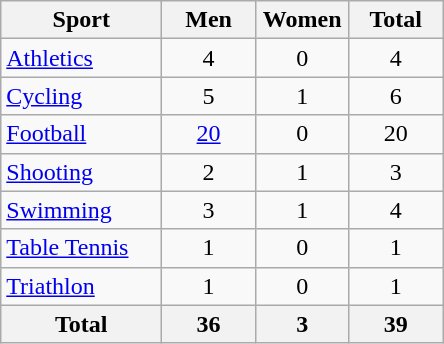<table class="wikitable sortable" style="text-align:center;">
<tr>
<th width=100>Sport</th>
<th width=55>Men</th>
<th width=55>Women</th>
<th width=55>Total</th>
</tr>
<tr>
<td align=left><a href='#'>Athletics</a></td>
<td>4</td>
<td>0</td>
<td>4</td>
</tr>
<tr>
<td align=left><a href='#'>Cycling</a></td>
<td>5</td>
<td>1</td>
<td>6</td>
</tr>
<tr>
<td align=left><a href='#'>Football</a></td>
<td><a href='#'>20</a></td>
<td>0</td>
<td>20</td>
</tr>
<tr>
<td align=left><a href='#'>Shooting</a></td>
<td>2</td>
<td>1</td>
<td>3</td>
</tr>
<tr>
<td align=left><a href='#'>Swimming</a></td>
<td>3</td>
<td>1</td>
<td>4</td>
</tr>
<tr>
<td align=left><a href='#'>Table Tennis</a></td>
<td>1</td>
<td>0</td>
<td>1</td>
</tr>
<tr>
<td align=left><a href='#'>Triathlon</a></td>
<td>1</td>
<td>0</td>
<td>1</td>
</tr>
<tr>
<th>Total</th>
<th>36</th>
<th>3</th>
<th>39</th>
</tr>
</table>
